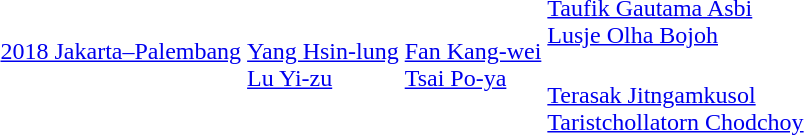<table>
<tr>
<td rowspan=2><a href='#'>2018 Jakarta–Palembang</a></td>
<td rowspan=2><br><a href='#'>Yang Hsin-lung</a><br><a href='#'>Lu Yi-zu</a></td>
<td rowspan=2><br><a href='#'>Fan Kang-wei</a><br><a href='#'>Tsai Po-ya</a></td>
<td><br><a href='#'>Taufik Gautama Asbi</a><br><a href='#'>Lusje Olha Bojoh</a></td>
</tr>
<tr>
<td><br><a href='#'>Terasak Jitngamkusol</a><br><a href='#'>Taristchollatorn Chodchoy</a></td>
</tr>
</table>
